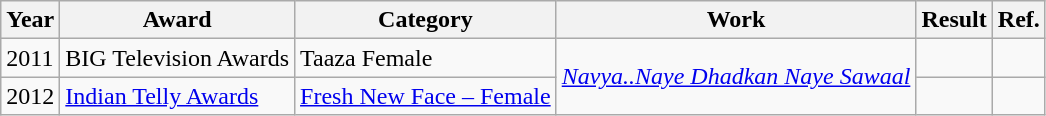<table class="wikitable">
<tr>
<th>Year</th>
<th>Award</th>
<th>Category</th>
<th>Work</th>
<th>Result</th>
<th>Ref.</th>
</tr>
<tr>
<td>2011</td>
<td>BIG Television Awards</td>
<td>Taaza Female</td>
<td rowspan="2"><em><a href='#'>Navya..Naye Dhadkan Naye Sawaal</a></em></td>
<td></td>
<td></td>
</tr>
<tr>
<td>2012</td>
<td><a href='#'>Indian Telly Awards</a></td>
<td><a href='#'>Fresh New Face – Female</a></td>
<td></td>
<td></td>
</tr>
</table>
